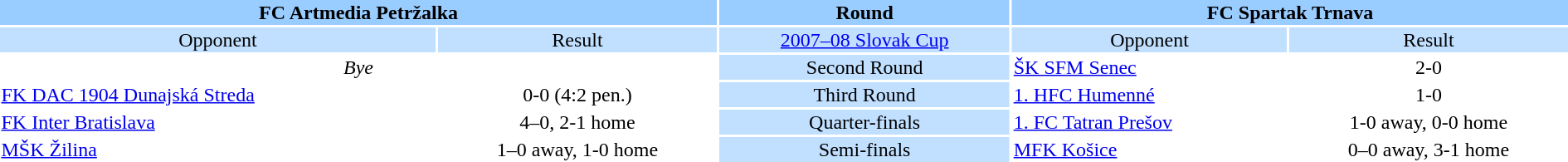<table style="width:100%; text-align:center;">
<tr style="vertical-align:top; background:#9cf;">
<th colspan=2 style="width:1*">FC Artmedia Petržalka</th>
<th><strong>Round</strong></th>
<th colspan=2 style="width:1*">FC Spartak Trnava</th>
</tr>
<tr style="vertical-align:top; background:#c1e0ff;">
<td>Opponent</td>
<td>Result</td>
<td><a href='#'>2007–08 Slovak Cup</a></td>
<td>Opponent</td>
<td>Result</td>
</tr>
<tr>
<td colspan="2"><em>Bye</em></td>
<td style="background:#c1e0ff;">Second Round</td>
<td align=left><a href='#'>ŠK SFM Senec</a></td>
<td>2-0</td>
</tr>
<tr>
<td align=left><a href='#'>FK DAC 1904 Dunajská Streda</a></td>
<td>0-0 (4:2 pen.)</td>
<td style="background:#c1e0ff;">Third Round</td>
<td align=left><a href='#'>1. HFC Humenné</a></td>
<td>1-0</td>
</tr>
<tr>
<td align=left><a href='#'>FK Inter Bratislava</a></td>
<td>4–0, 2-1 home</td>
<td style="background:#c1e0ff;">Quarter-finals</td>
<td align=left><a href='#'>1. FC Tatran Prešov</a></td>
<td>1-0 away, 0-0 home</td>
</tr>
<tr>
<td align=left><a href='#'>MŠK Žilina</a></td>
<td>1–0 away, 1-0 home</td>
<td style="background:#c1e0ff;">Semi-finals</td>
<td align=left><a href='#'>MFK Košice</a></td>
<td>0–0 away, 3-1 home</td>
</tr>
</table>
